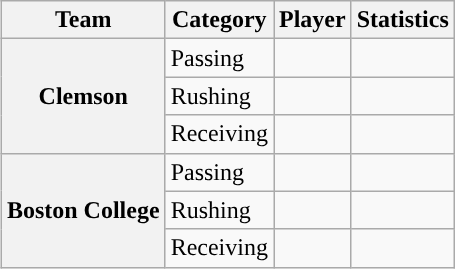<table class="wikitable" style="float:right">
<tr>
<th>Team</th>
<th>Category</th>
<th>Player</th>
<th>Statistics</th>
</tr>
<tr>
<th rowspan=3>Clemson</th>
<td>Passing</td>
<td></td>
<td></td>
</tr>
<tr>
<td>Rushing</td>
<td></td>
<td></td>
</tr>
<tr>
<td>Receiving</td>
<td></td>
<td></td>
</tr>
<tr>
<th rowspan=3>Boston College</th>
<td>Passing</td>
<td></td>
<td></td>
</tr>
<tr>
<td>Rushing</td>
<td></td>
<td></td>
</tr>
<tr>
<td>Receiving</td>
<td></td>
<td></td>
</tr>
</table>
